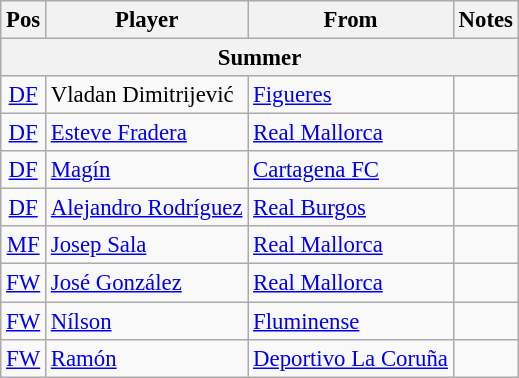<table class="wikitable" style="font-size:95%; text-align:left;">
<tr>
<th>Pos</th>
<th>Player</th>
<th>From</th>
<th>Notes</th>
</tr>
<tr>
<th colspan="4">Summer</th>
</tr>
<tr>
<td align="center"><a href='#'>DF</a></td>
<td> Vladan Dimitrijević</td>
<td> <a href='#'>Figueres</a></td>
<td></td>
</tr>
<tr>
<td align="center"><a href='#'>DF</a></td>
<td> <a href='#'>Esteve Fradera</a></td>
<td> <a href='#'>Real Mallorca</a></td>
<td></td>
</tr>
<tr>
<td align="center"><a href='#'>DF</a></td>
<td> <a href='#'>Magín</a></td>
<td> <a href='#'>Cartagena FC</a></td>
<td></td>
</tr>
<tr>
<td align="center"><a href='#'>DF</a></td>
<td> <a href='#'>Alejandro Rodríguez</a></td>
<td> <a href='#'>Real Burgos</a></td>
<td></td>
</tr>
<tr>
<td align="center"><a href='#'>MF</a></td>
<td> <a href='#'>Josep Sala</a></td>
<td> <a href='#'>Real Mallorca</a></td>
<td></td>
</tr>
<tr>
<td align="center"><a href='#'>FW</a></td>
<td> <a href='#'>José González</a></td>
<td> <a href='#'>Real Mallorca</a></td>
<td></td>
</tr>
<tr>
<td align="center"><a href='#'>FW</a></td>
<td> <a href='#'>Nílson</a></td>
<td> <a href='#'>Fluminense</a></td>
<td></td>
</tr>
<tr>
<td align="center"><a href='#'>FW</a></td>
<td> <a href='#'>Ramón</a></td>
<td> <a href='#'>Deportivo La Coruña</a></td>
<td></td>
</tr>
</table>
